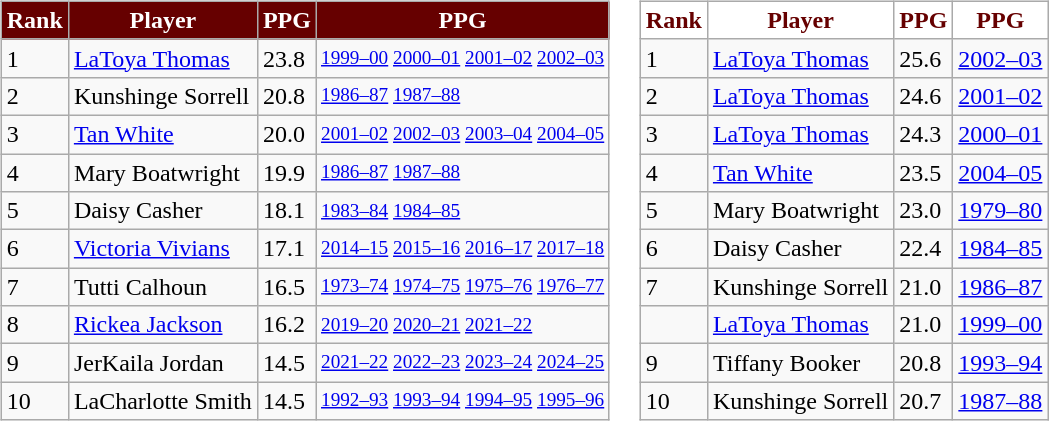<table>
<tr>
<td></td>
</tr>
<tr valign="top">
<td><br><table class="wikitable">
<tr>
<th style="background: #660000; color: #FFFFFF"><strong>Rank</strong></th>
<th style="background: #660000; color: #FFFFFF"><strong>Player</strong></th>
<th style="background: #660000; color: #FFFFFF"><strong>PPG</strong></th>
<th style="background: #660000; color: #FFFFFF"><strong>PPG</strong></th>
</tr>
<tr>
<td>1</td>
<td><a href='#'>LaToya Thomas</a></td>
<td><abbr>23.8</abbr></td>
<td style="font-size:80%;"><a href='#'>1999–00</a> <a href='#'>2000–01</a> <a href='#'>2001–02</a> <a href='#'>2002–03</a></td>
</tr>
<tr>
<td>2</td>
<td>Kunshinge Sorrell</td>
<td><abbr>20.8</abbr></td>
<td style="font-size:80%;"><a href='#'>1986–87</a> <a href='#'>1987–88</a></td>
</tr>
<tr>
<td>3</td>
<td><a href='#'>Tan White</a></td>
<td><abbr>20.0</abbr></td>
<td style="font-size:80%;"><a href='#'>2001–02</a> <a href='#'>2002–03</a> <a href='#'>2003–04</a> <a href='#'>2004–05</a></td>
</tr>
<tr>
<td>4</td>
<td>Mary Boatwright</td>
<td><abbr>19.9</abbr></td>
<td style="font-size:80%;"><a href='#'>1986–87</a> <a href='#'>1987–88</a></td>
</tr>
<tr>
<td>5</td>
<td>Daisy Casher</td>
<td><abbr>18.1</abbr></td>
<td style="font-size:80%;"><a href='#'>1983–84</a> <a href='#'>1984–85</a></td>
</tr>
<tr>
<td>6</td>
<td><a href='#'>Victoria Vivians</a></td>
<td><abbr>17.1</abbr></td>
<td style="font-size:80%;"><a href='#'>2014–15</a> <a href='#'>2015–16</a> <a href='#'>2016–17</a> <a href='#'>2017–18</a></td>
</tr>
<tr>
<td>7</td>
<td>Tutti Calhoun</td>
<td><abbr>16.5</abbr></td>
<td style="font-size:80%;"><a href='#'>1973–74</a> <a href='#'>1974–75</a> <a href='#'>1975–76</a> <a href='#'>1976–77</a></td>
</tr>
<tr>
<td>8</td>
<td><a href='#'>Rickea Jackson</a></td>
<td><abbr>16.2</abbr></td>
<td style="font-size:80%;"><a href='#'>2019–20</a> <a href='#'>2020–21</a> <a href='#'>2021–22</a></td>
</tr>
<tr>
<td>9</td>
<td>JerKaila Jordan</td>
<td><abbr>14.5</abbr></td>
<td style="font-size:80%;"><a href='#'>2021–22</a> <a href='#'>2022–23</a> <a href='#'>2023–24</a> <a href='#'>2024–25</a></td>
</tr>
<tr>
<td>10</td>
<td>LaCharlotte Smith</td>
<td><abbr>14.5</abbr></td>
<td style="font-size:80%;"><a href='#'>1992–93</a> <a href='#'>1993–94</a> <a href='#'>1994–95</a> <a href='#'>1995–96</a><br></td>
</tr>
</table>
</td>
<td><br><table class="wikitable">
<tr>
<th style="background: #FFFFFF; color: #660000"><strong>Rank</strong></th>
<th style="background: #FFFFFF; color: #660000"><strong>Player</strong></th>
<th style="background: #FFFFFF; color: #660000"><strong>PPG</strong></th>
<th style="background: #FFFFFF; color: #660000"><strong>PPG</strong></th>
</tr>
<tr>
<td>1</td>
<td><a href='#'>LaToya Thomas</a></td>
<td><abbr>25.6</abbr></td>
<td><a href='#'>2002–03</a></td>
</tr>
<tr>
<td>2</td>
<td><a href='#'>LaToya Thomas</a></td>
<td><abbr>24.6</abbr></td>
<td><a href='#'>2001–02</a></td>
</tr>
<tr>
<td>3</td>
<td><a href='#'>LaToya Thomas</a></td>
<td><abbr>24.3</abbr></td>
<td><a href='#'>2000–01</a></td>
</tr>
<tr>
<td>4</td>
<td><a href='#'>Tan White</a></td>
<td><abbr>23.5</abbr></td>
<td><a href='#'>2004–05</a></td>
</tr>
<tr>
<td>5</td>
<td>Mary Boatwright</td>
<td><abbr>23.0</abbr></td>
<td><a href='#'>1979–80</a></td>
</tr>
<tr>
<td>6</td>
<td>Daisy Casher</td>
<td><abbr>22.4</abbr></td>
<td><a href='#'>1984–85</a></td>
</tr>
<tr>
<td>7</td>
<td>Kunshinge Sorrell</td>
<td><abbr>21.0</abbr></td>
<td><a href='#'>1986–87</a></td>
</tr>
<tr>
<td></td>
<td><a href='#'>LaToya Thomas</a></td>
<td><abbr>21.0</abbr></td>
<td><a href='#'>1999–00</a></td>
</tr>
<tr>
<td>9</td>
<td>Tiffany Booker</td>
<td><abbr>20.8</abbr></td>
<td><a href='#'>1993–94</a></td>
</tr>
<tr>
<td>10</td>
<td>Kunshinge Sorrell</td>
<td><abbr>20.7</abbr></td>
<td><a href='#'>1987–88</a></td>
</tr>
</table>
</td>
</tr>
</table>
